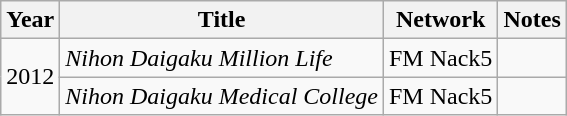<table class="wikitable">
<tr>
<th>Year</th>
<th>Title</th>
<th>Network</th>
<th>Notes</th>
</tr>
<tr>
<td rowspan="2">2012</td>
<td><em>Nihon Daigaku Million Life</em></td>
<td>FM Nack5</td>
<td></td>
</tr>
<tr>
<td><em>Nihon Daigaku Medical College</em></td>
<td>FM Nack5</td>
<td></td>
</tr>
</table>
